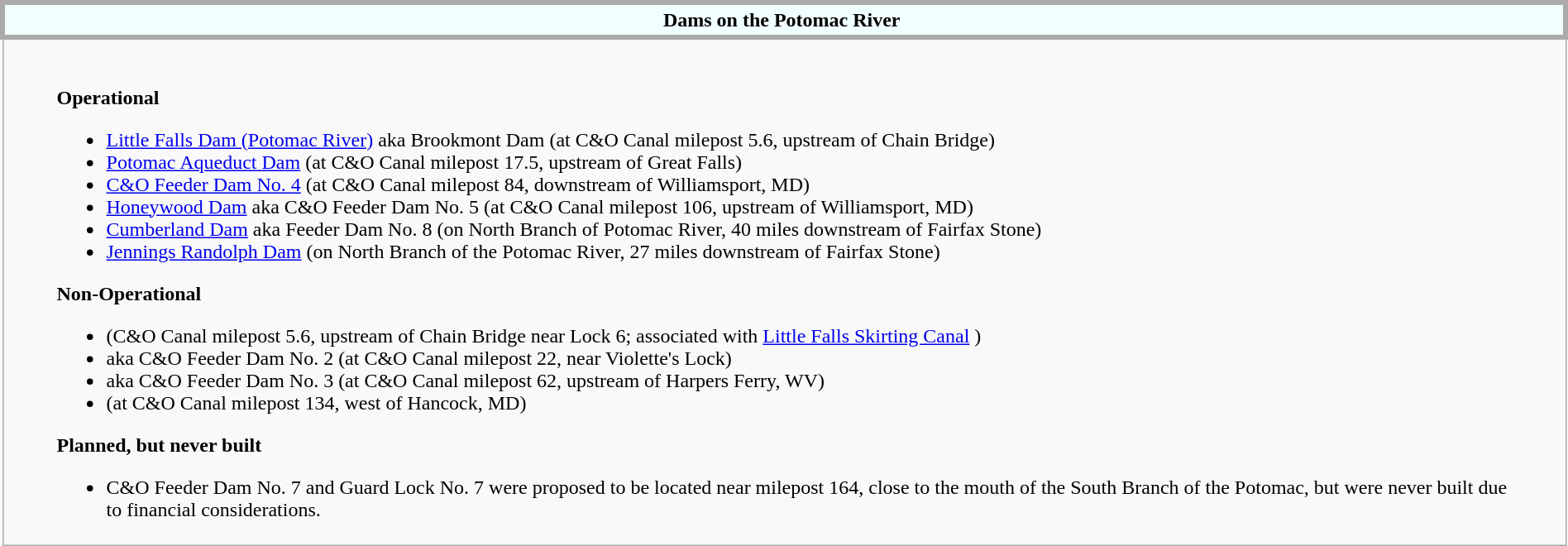<table class="wikitable mw-collapsible mw-collapsed" style="margin:auto;">
<tr>
<th style="border-width:4px; background:azure;">Dams on the Potomac River </th>
</tr>
<tr>
<td><br><blockquote>
<strong>Operational</strong><ul><li><a href='#'>Little Falls Dam (Potomac River)</a> aka Brookmont Dam (at C&O Canal milepost 5.6, upstream of Chain Bridge)</li><li><a href='#'>Potomac Aqueduct Dam</a> (at C&O Canal milepost 17.5, upstream of Great Falls)</li><li><a href='#'>C&O Feeder Dam No. 4</a> (at C&O Canal milepost 84, downstream of Williamsport, MD)</li><li><a href='#'>Honeywood Dam</a> aka C&O Feeder Dam No. 5 (at C&O Canal milepost 106, upstream of Williamsport, MD)</li><li><a href='#'>Cumberland Dam</a> aka Feeder Dam No. 8 (on North Branch of Potomac River, 40 miles downstream of Fairfax Stone)</li><li><a href='#'>Jennings Randolph Dam</a> (on North Branch of the Potomac River, 27 miles downstream of Fairfax Stone)</li></ul><strong>Non-Operational</strong><ul><li> (C&O Canal milepost 5.6, upstream of Chain Bridge near Lock 6; associated with <a href='#'>Little Falls Skirting Canal</a>  )</li><li> aka C&O Feeder Dam No. 2 (at C&O Canal milepost 22, near Violette's Lock)</li><li> aka C&O Feeder Dam No. 3 (at C&O Canal milepost 62, upstream of Harpers Ferry, WV)</li><li>  (at C&O Canal milepost 134, west of Hancock, MD)</li></ul><strong>Planned, but never built</strong><ul><li>C&O Feeder Dam No. 7 and Guard Lock No. 7 were proposed to be located near milepost 164, close to the mouth of the South Branch of the Potomac, but were never built due to financial considerations.</li></ul></blockquote></td>
</tr>
</table>
